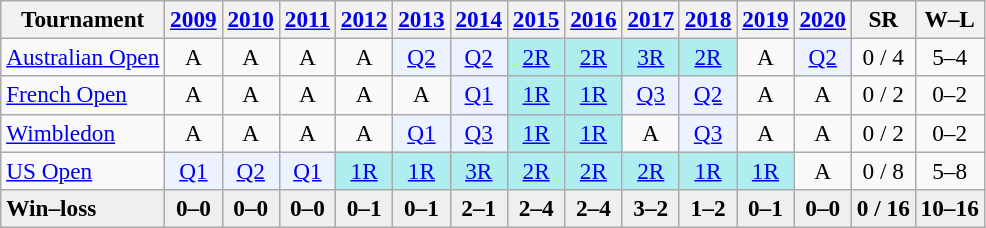<table class=wikitable style=text-align:center;font-size:97%>
<tr>
<th>Tournament</th>
<th><a href='#'>2009</a></th>
<th><a href='#'>2010</a></th>
<th><a href='#'>2011</a></th>
<th><a href='#'>2012</a></th>
<th><a href='#'>2013</a></th>
<th><a href='#'>2014</a></th>
<th><a href='#'>2015</a></th>
<th><a href='#'>2016</a></th>
<th><a href='#'>2017</a></th>
<th><a href='#'>2018</a></th>
<th><a href='#'>2019</a></th>
<th><a href='#'>2020</a></th>
<th>SR</th>
<th>W–L</th>
</tr>
<tr>
<td align=left><a href='#'>Australian Open</a></td>
<td>A</td>
<td>A</td>
<td>A</td>
<td>A</td>
<td bgcolor=ecf2ff><a href='#'>Q2</a></td>
<td bgcolor=ecf2ff><a href='#'>Q2</a></td>
<td style=background:#afeeee><a href='#'>2R</a></td>
<td style=background:#afeeee><a href='#'>2R</a></td>
<td style=background:#afeeee><a href='#'>3R</a></td>
<td style=background:#afeeee><a href='#'>2R</a></td>
<td>A</td>
<td bgcolor=ecf2ff><a href='#'>Q2</a></td>
<td>0 / 4</td>
<td>5–4</td>
</tr>
<tr>
<td align=left><a href='#'>French Open</a></td>
<td>A</td>
<td>A</td>
<td>A</td>
<td>A</td>
<td>A</td>
<td bgcolor=ecf2ff><a href='#'>Q1</a></td>
<td style=background:#afeeee><a href='#'>1R</a></td>
<td style=background:#afeeee><a href='#'>1R</a></td>
<td bgcolor=ecf2ff><a href='#'>Q3</a></td>
<td bgcolor=ecf2ff><a href='#'>Q2</a></td>
<td>A</td>
<td>A</td>
<td>0 / 2</td>
<td>0–2</td>
</tr>
<tr>
<td align=left><a href='#'>Wimbledon</a></td>
<td>A</td>
<td>A</td>
<td>A</td>
<td>A</td>
<td bgcolor=ecf2ff><a href='#'>Q1</a></td>
<td bgcolor=ecf2ff><a href='#'>Q3</a></td>
<td style=background:#afeeee><a href='#'>1R</a></td>
<td style=background:#afeeee><a href='#'>1R</a></td>
<td>A</td>
<td bgcolor=ecf2ff><a href='#'>Q3</a></td>
<td>A</td>
<td>A</td>
<td>0 / 2</td>
<td>0–2</td>
</tr>
<tr>
<td align=left><a href='#'>US Open</a></td>
<td bgcolor=ecf2ff><a href='#'>Q1</a></td>
<td bgcolor=ecf2ff><a href='#'>Q2</a></td>
<td bgcolor=ecf2ff><a href='#'>Q1</a></td>
<td style=background:#afeeee><a href='#'>1R</a></td>
<td style=background:#afeeee><a href='#'>1R</a></td>
<td style=background:#afeeee><a href='#'>3R</a></td>
<td style=background:#afeeee><a href='#'>2R</a></td>
<td style=background:#afeeee><a href='#'>2R</a></td>
<td style=background:#afeeee><a href='#'>2R</a></td>
<td style=background:#afeeee><a href='#'>1R</a></td>
<td style=background:#afeeee><a href='#'>1R</a></td>
<td>A</td>
<td>0 / 8</td>
<td>5–8</td>
</tr>
<tr style=background:#efefef;font-weight:bold>
<td style=text-align:left>Win–loss</td>
<td>0–0</td>
<td>0–0</td>
<td>0–0</td>
<td>0–1</td>
<td>0–1</td>
<td>2–1</td>
<td>2–4</td>
<td>2–4</td>
<td>3–2</td>
<td>1–2</td>
<td>0–1</td>
<td>0–0</td>
<td>0 / 16</td>
<td>10–16</td>
</tr>
</table>
